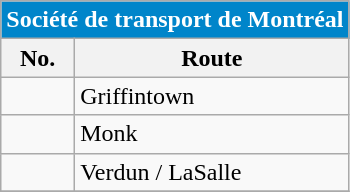<table align=center class="wikitable">
<tr>
<th style="background: #0085CA; font-size:100%; color:#FFFFFF;"colspan="4">Société de transport de Montréal</th>
</tr>
<tr>
<th>No.</th>
<th>Route</th>
</tr>
<tr>
<td></td>
<td>Griffintown</td>
</tr>
<tr>
<td></td>
<td>Monk</td>
</tr>
<tr>
<td {{Avoid wrap> </td>
<td>Verdun / LaSalle</td>
</tr>
<tr>
</tr>
</table>
